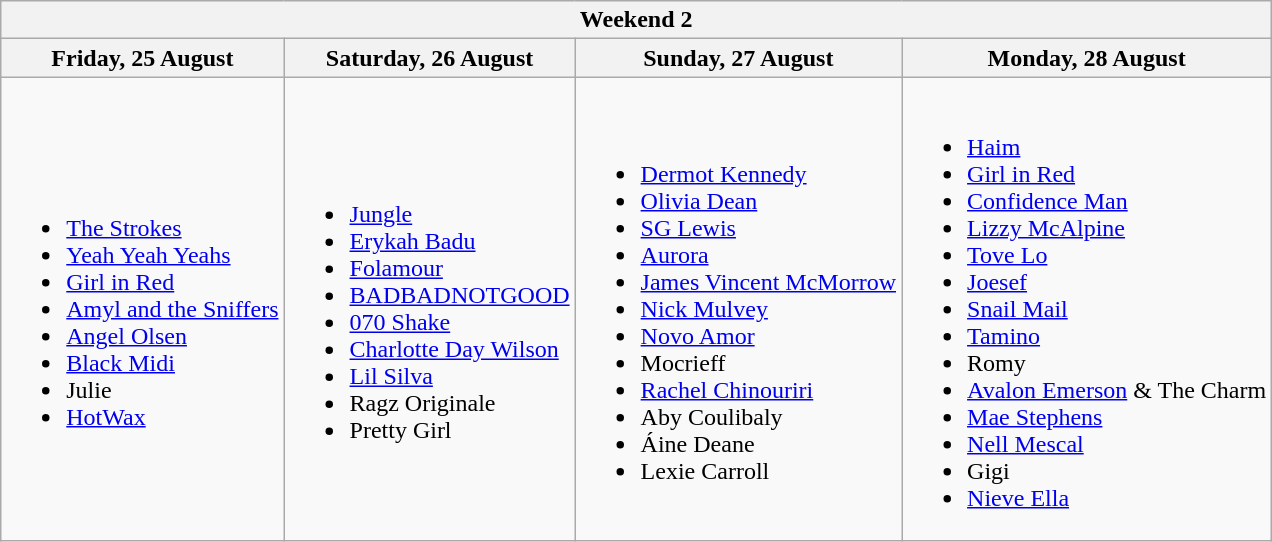<table class="wikitable plainrowheaders">
<tr>
<th colspan="4">Weekend 2</th>
</tr>
<tr>
<th>Friday, 25 August</th>
<th>Saturday, 26 August</th>
<th>Sunday, 27 August</th>
<th>Monday, 28 August</th>
</tr>
<tr>
<td><br><ul><li><a href='#'>The Strokes</a></li><li><a href='#'>Yeah Yeah Yeahs</a></li><li><a href='#'>Girl in Red</a></li><li><a href='#'>Amyl and the Sniffers</a></li><li><a href='#'>Angel Olsen</a></li><li><a href='#'>Black Midi</a></li><li>Julie</li><li><a href='#'>HotWax</a></li></ul></td>
<td><br><ul><li><a href='#'>Jungle</a></li><li><a href='#'>Erykah Badu</a></li><li><a href='#'>Folamour</a></li><li><a href='#'>BADBADNOTGOOD</a></li><li><a href='#'>070 Shake</a></li><li><a href='#'>Charlotte Day Wilson</a></li><li><a href='#'>Lil Silva</a></li><li>Ragz Originale</li><li>Pretty Girl</li></ul></td>
<td><br><ul><li><a href='#'>Dermot Kennedy</a></li><li><a href='#'>Olivia Dean</a></li><li><a href='#'>SG Lewis</a></li><li><a href='#'>Aurora</a></li><li><a href='#'>James Vincent McMorrow</a></li><li><a href='#'>Nick Mulvey</a></li><li><a href='#'>Novo Amor</a></li><li>Mocrieff</li><li><a href='#'>Rachel Chinouriri</a></li><li>Aby Coulibaly</li><li>Áine Deane</li><li>Lexie Carroll</li></ul></td>
<td><br><ul><li><a href='#'>Haim</a></li><li><a href='#'>Girl in Red</a></li><li><a href='#'>Confidence Man</a></li><li><a href='#'>Lizzy McAlpine</a></li><li><a href='#'>Tove Lo</a></li><li><a href='#'>Joesef</a></li><li><a href='#'>Snail Mail</a></li><li><a href='#'>Tamino</a></li><li>Romy</li><li><a href='#'>Avalon Emerson</a> & The Charm</li><li><a href='#'>Mae Stephens</a></li><li><a href='#'>Nell Mescal</a></li><li>Gigi</li><li><a href='#'>Nieve Ella</a></li></ul></td>
</tr>
</table>
